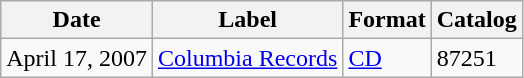<table class="wikitable">
<tr>
<th>Date</th>
<th>Label</th>
<th>Format</th>
<th>Catalog</th>
</tr>
<tr>
<td>April 17, 2007</td>
<td><a href='#'>Columbia Records</a></td>
<td><a href='#'>CD</a></td>
<td>87251</td>
</tr>
</table>
